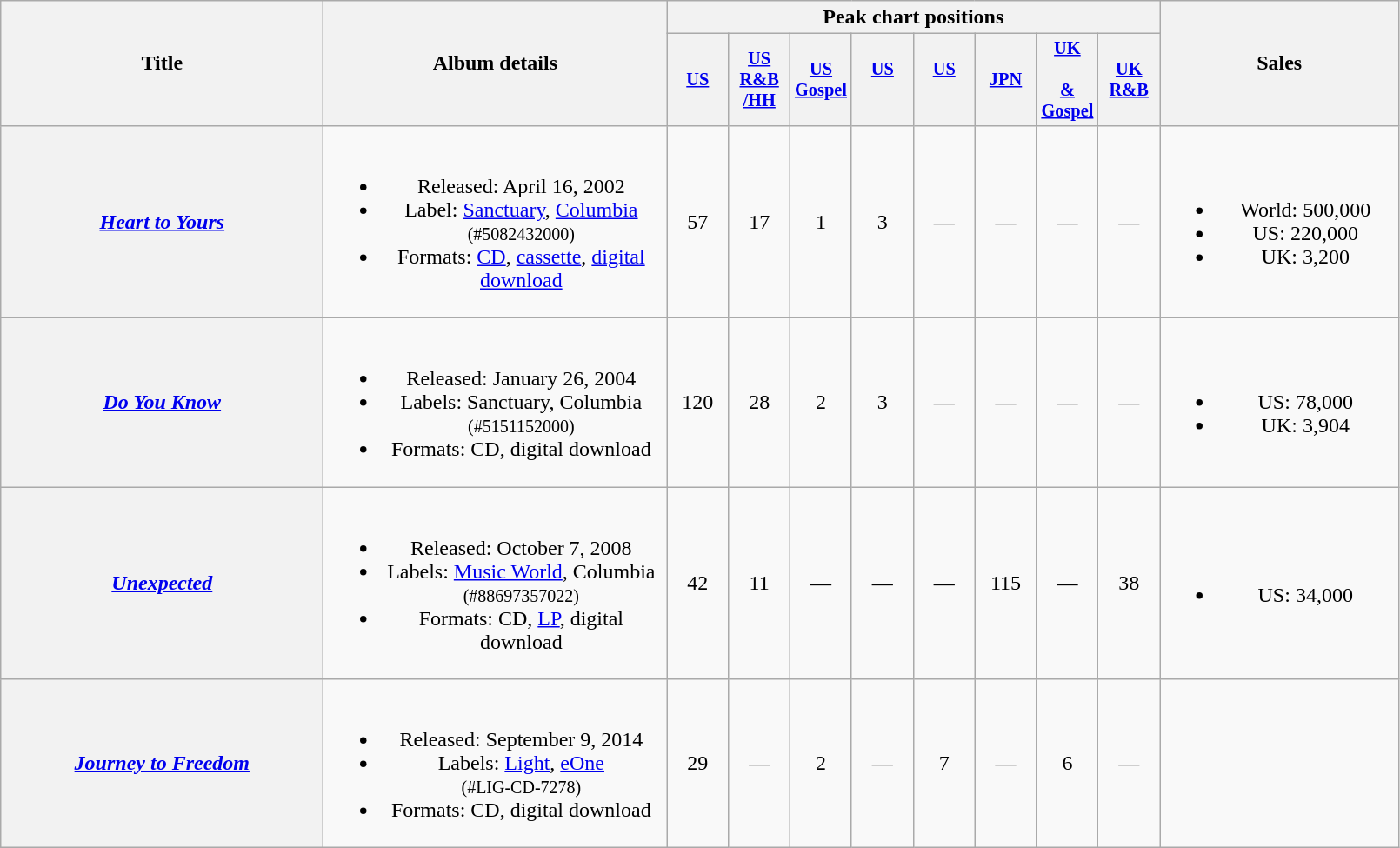<table class="wikitable plainrowheaders" style="text-align:center;" border="1">
<tr>
<th scope="col" rowspan="2" style="width:15em;">Title</th>
<th scope="col" rowspan="2" style="width:16em;">Album details</th>
<th scope="col" colspan="8">Peak chart positions</th>
<th scope="col" rowspan="2" style="width:11em;">Sales</th>
</tr>
<tr>
<th scope="col" style="width:3em;font-size:85%;"><a href='#'>US</a><br></th>
<th scope="col" style="width:3em;font-size:85%;"><a href='#'>US<br>R&B<br>/HH</a><br></th>
<th scope="col" style="width:3em;font-size:85%;"><a href='#'>US<br>Gospel</a><br></th>
<th scope="col" style="width:3em;font-size:85%;"><a href='#'>US<br></a><br></th>
<th scope="col" style="width:3em;font-size:85%;"><a href='#'>US<br></a><br></th>
<th scope="col" style="width:3em;font-size:85%;"><a href='#'>JPN</a><br></th>
<th scope="col" style="width:3em;font-size:85%;"><a href='#'>UK<br><br>& Gospel</a><br></th>
<th scope="col" style="width:3em;font-size:85%;"><a href='#'>UK<br>R&B</a><br></th>
</tr>
<tr>
<th scope="row"><em><a href='#'>Heart to Yours</a></em></th>
<td><br><ul><li>Released: April 16, 2002</li><li>Label: <a href='#'>Sanctuary</a>, <a href='#'>Columbia</a> <small>(#5082432000)</small></li><li>Formats: <a href='#'>CD</a>, <a href='#'>cassette</a>, <a href='#'>digital download</a></li></ul></td>
<td>57</td>
<td>17</td>
<td>1</td>
<td>3</td>
<td>—</td>
<td>—</td>
<td>—</td>
<td>—</td>
<td><br><ul><li>World: 500,000</li><li>US: 220,000</li><li>UK: 3,200</li></ul></td>
</tr>
<tr>
<th scope="row"><em><a href='#'>Do You Know</a></em></th>
<td><br><ul><li>Released: January 26, 2004</li><li>Labels: Sanctuary, Columbia <small>(#5151152000)</small></li><li>Formats: CD, digital download</li></ul></td>
<td>120</td>
<td>28</td>
<td>2</td>
<td>3</td>
<td>—</td>
<td>—</td>
<td>—</td>
<td>—</td>
<td><br><ul><li>US: 78,000</li><li>UK: 3,904</li></ul></td>
</tr>
<tr>
<th scope="row"><em><a href='#'>Unexpected</a></em></th>
<td><br><ul><li>Released: October 7, 2008</li><li>Labels: <a href='#'>Music World</a>, Columbia <small>(#88697357022)</small></li><li>Formats: CD, <a href='#'>LP</a>, digital download</li></ul></td>
<td>42</td>
<td>11</td>
<td>—</td>
<td>—</td>
<td>—</td>
<td>115</td>
<td>—</td>
<td>38</td>
<td><br><ul><li>US: 34,000</li></ul></td>
</tr>
<tr>
<th scope="row"><em><a href='#'>Journey to Freedom</a></em></th>
<td><br><ul><li>Released: September 9, 2014</li><li>Labels: <a href='#'>Light</a>, <a href='#'>eOne</a> <br><small>(#LIG-CD-7278)</small></li><li>Formats: CD, digital download</li></ul></td>
<td>29</td>
<td>—</td>
<td>2</td>
<td>—</td>
<td>7</td>
<td>—</td>
<td>6</td>
<td>—</td>
<td></td>
</tr>
</table>
